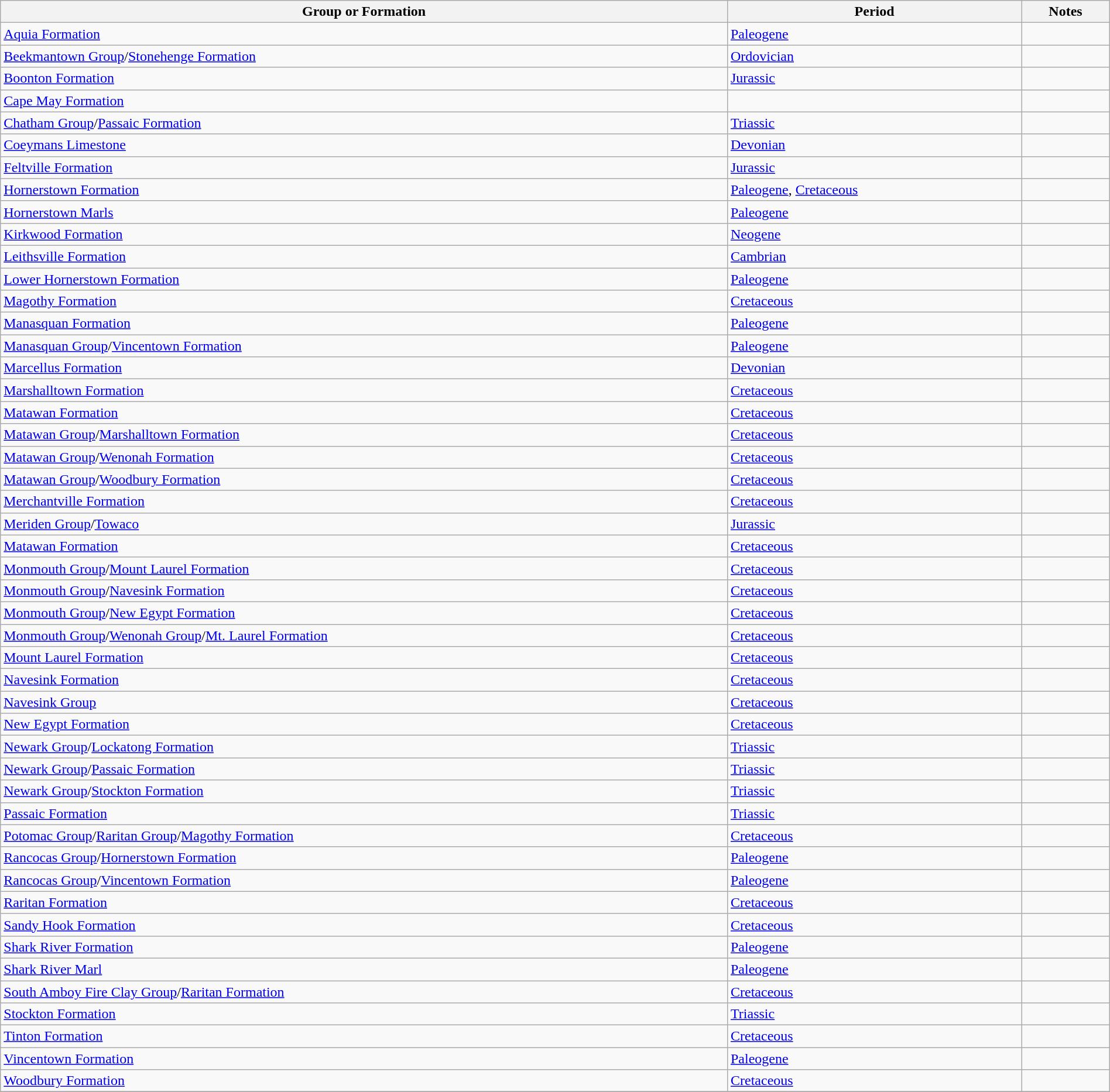<table class="wikitable sortable" style="width: 100%;">
<tr>
<th>Group or Formation</th>
<th>Period</th>
<th class="unsortable">Notes</th>
</tr>
<tr>
<td><a href='#'>Aquia Formation</a></td>
<td><a href='#'>Paleogene</a></td>
<td></td>
</tr>
<tr>
<td><a href='#'>Beekmantown Group</a>/<a href='#'>Stonehenge Formation</a></td>
<td><a href='#'>Ordovician</a></td>
<td></td>
</tr>
<tr>
<td><a href='#'>Boonton Formation</a></td>
<td><a href='#'>Jurassic</a></td>
<td></td>
</tr>
<tr>
<td><a href='#'>Cape May Formation</a></td>
<td></td>
<td></td>
</tr>
<tr>
<td><a href='#'>Chatham Group</a>/<a href='#'>Passaic Formation</a></td>
<td><a href='#'>Triassic</a></td>
<td></td>
</tr>
<tr>
<td><a href='#'>Coeymans Limestone</a></td>
<td><a href='#'>Devonian</a></td>
<td></td>
</tr>
<tr>
<td><a href='#'>Feltville Formation</a></td>
<td><a href='#'>Jurassic</a></td>
<td></td>
</tr>
<tr>
<td><a href='#'>Hornerstown Formation</a></td>
<td><a href='#'>Paleogene</a>, <a href='#'>Cretaceous</a></td>
<td></td>
</tr>
<tr>
<td><a href='#'>Hornerstown Marls</a></td>
<td><a href='#'>Paleogene</a></td>
<td></td>
</tr>
<tr>
<td><a href='#'>Kirkwood Formation</a></td>
<td><a href='#'>Neogene</a></td>
<td></td>
</tr>
<tr>
<td><a href='#'>Leithsville Formation</a></td>
<td><a href='#'>Cambrian</a></td>
<td></td>
</tr>
<tr>
<td><a href='#'>Lower Hornerstown Formation</a></td>
<td><a href='#'>Paleogene</a></td>
<td></td>
</tr>
<tr>
<td><a href='#'>Magothy Formation</a></td>
<td><a href='#'>Cretaceous</a></td>
<td></td>
</tr>
<tr>
<td><a href='#'>Manasquan Formation</a></td>
<td><a href='#'>Paleogene</a></td>
<td></td>
</tr>
<tr>
<td><a href='#'>Manasquan Group</a>/<a href='#'>Vincentown Formation</a></td>
<td><a href='#'>Paleogene</a></td>
<td></td>
</tr>
<tr>
<td><a href='#'>Marcellus Formation</a></td>
<td><a href='#'>Devonian</a></td>
<td></td>
</tr>
<tr>
<td><a href='#'>Marshalltown Formation</a></td>
<td><a href='#'>Cretaceous</a></td>
<td></td>
</tr>
<tr>
<td><a href='#'>Matawan Formation</a></td>
<td><a href='#'>Cretaceous</a></td>
<td></td>
</tr>
<tr>
<td><a href='#'>Matawan Group</a>/<a href='#'>Marshalltown Formation</a></td>
<td><a href='#'>Cretaceous</a></td>
<td></td>
</tr>
<tr>
<td><a href='#'>Matawan Group</a>/<a href='#'>Wenonah Formation</a></td>
<td><a href='#'>Cretaceous</a></td>
<td></td>
</tr>
<tr>
<td><a href='#'>Matawan Group</a>/<a href='#'>Woodbury Formation</a></td>
<td><a href='#'>Cretaceous</a></td>
<td></td>
</tr>
<tr>
<td><a href='#'>Merchantville Formation</a></td>
<td><a href='#'>Cretaceous</a></td>
<td></td>
</tr>
<tr>
<td><a href='#'>Meriden Group</a>/<a href='#'>Towaco</a></td>
<td><a href='#'>Jurassic</a></td>
<td></td>
</tr>
<tr>
<td><a href='#'>Matawan Formation</a></td>
<td><a href='#'>Cretaceous</a></td>
<td></td>
</tr>
<tr>
<td><a href='#'>Monmouth Group</a>/<a href='#'>Mount Laurel Formation</a></td>
<td><a href='#'>Cretaceous</a></td>
<td></td>
</tr>
<tr>
<td><a href='#'>Monmouth Group</a>/<a href='#'>Navesink Formation</a></td>
<td><a href='#'>Cretaceous</a></td>
<td></td>
</tr>
<tr>
<td><a href='#'>Monmouth Group</a>/<a href='#'>New Egypt Formation</a></td>
<td><a href='#'>Cretaceous</a></td>
<td></td>
</tr>
<tr>
<td><a href='#'>Monmouth Group</a>/<a href='#'>Wenonah Group</a>/<a href='#'>Mt. Laurel Formation</a></td>
<td><a href='#'>Cretaceous</a></td>
<td></td>
</tr>
<tr>
<td><a href='#'>Mount Laurel Formation</a></td>
<td><a href='#'>Cretaceous</a></td>
<td></td>
</tr>
<tr>
<td><a href='#'>Navesink Formation</a></td>
<td><a href='#'>Cretaceous</a></td>
<td></td>
</tr>
<tr>
<td><a href='#'>Navesink Group</a></td>
<td><a href='#'>Cretaceous</a></td>
<td></td>
</tr>
<tr>
<td><a href='#'>New Egypt Formation</a></td>
<td><a href='#'>Cretaceous</a></td>
<td></td>
</tr>
<tr>
<td><a href='#'>Newark Group</a>/<a href='#'>Lockatong Formation</a></td>
<td><a href='#'>Triassic</a></td>
<td></td>
</tr>
<tr>
<td><a href='#'>Newark Group</a>/<a href='#'>Passaic Formation</a></td>
<td><a href='#'>Triassic</a></td>
<td></td>
</tr>
<tr>
<td><a href='#'>Newark Group</a>/<a href='#'>Stockton Formation</a></td>
<td><a href='#'>Triassic</a></td>
<td></td>
</tr>
<tr>
<td><a href='#'>Passaic Formation</a></td>
<td><a href='#'>Triassic</a></td>
<td></td>
</tr>
<tr>
<td><a href='#'>Potomac Group</a>/<a href='#'>Raritan Group</a>/<a href='#'>Magothy Formation</a></td>
<td><a href='#'>Cretaceous</a></td>
<td></td>
</tr>
<tr>
<td><a href='#'>Rancocas Group</a>/<a href='#'>Hornerstown Formation</a></td>
<td><a href='#'>Paleogene</a></td>
<td></td>
</tr>
<tr>
<td><a href='#'>Rancocas Group</a>/<a href='#'>Vincentown Formation</a></td>
<td><a href='#'>Paleogene</a></td>
<td></td>
</tr>
<tr>
<td><a href='#'>Raritan Formation</a></td>
<td><a href='#'>Cretaceous</a></td>
<td></td>
</tr>
<tr>
<td><a href='#'>Sandy Hook Formation</a></td>
<td><a href='#'>Cretaceous</a></td>
<td></td>
</tr>
<tr>
<td><a href='#'>Shark River Formation</a></td>
<td><a href='#'>Paleogene</a></td>
<td></td>
</tr>
<tr>
<td><a href='#'>Shark River Marl</a></td>
<td><a href='#'>Paleogene</a></td>
<td></td>
</tr>
<tr>
<td><a href='#'>South Amboy Fire Clay Group</a>/<a href='#'>Raritan Formation</a></td>
<td><a href='#'>Cretaceous</a></td>
<td></td>
</tr>
<tr>
<td><a href='#'>Stockton Formation</a></td>
<td><a href='#'>Triassic</a></td>
<td></td>
</tr>
<tr>
<td><a href='#'>Tinton Formation</a></td>
<td><a href='#'>Cretaceous</a></td>
<td></td>
</tr>
<tr>
<td><a href='#'>Vincentown Formation</a></td>
<td><a href='#'>Paleogene</a></td>
<td></td>
</tr>
<tr>
<td><a href='#'>Woodbury Formation</a></td>
<td><a href='#'>Cretaceous</a></td>
<td></td>
</tr>
<tr>
</tr>
</table>
